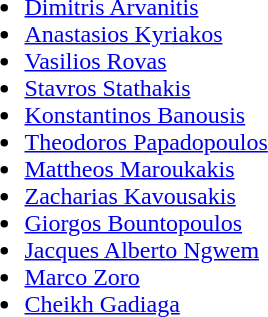<table>
<tr>
<td valign=top><br><ul><li> <a href='#'>Dimitris Arvanitis</a></li><li> <a href='#'>Anastasios Kyriakos</a></li><li> <a href='#'>Vasilios Rovas</a></li><li> <a href='#'>Stavros Stathakis</a></li><li> <a href='#'>Konstantinos Banousis</a></li><li> <a href='#'>Theodoros Papadopoulos</a></li><li> <a href='#'>Mattheos Maroukakis</a></li><li> <a href='#'>Zacharias Kavousakis</a></li><li> <a href='#'>Giorgos Bountopoulos</a></li><li> <a href='#'>Jacques Alberto Ngwem</a></li><li> <a href='#'>Marco Zoro</a></li><li> <a href='#'>Cheikh Gadiaga</a></li></ul></td>
</tr>
</table>
